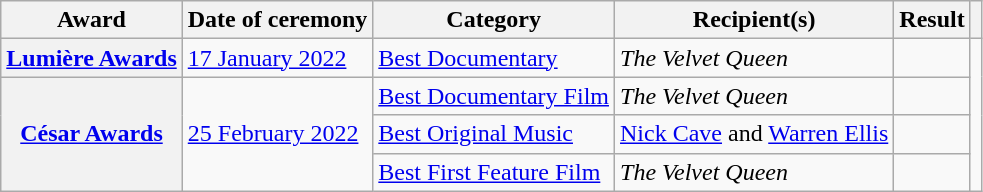<table class="wikitable unsortable plainrowheaders">
<tr>
<th scope="col">Award</th>
<th scope="col">Date of ceremony</th>
<th scope="col">Category</th>
<th scope="col">Recipient(s)</th>
<th scope="col">Result</th>
<th scope="col" class="unsortable"></th>
</tr>
<tr>
<th scope="row" style="text-align: center;"><a href='#'>Lumière Awards</a></th>
<td><a href='#'>17 January 2022</a></td>
<td><a href='#'>Best Documentary</a></td>
<td><em>The Velvet Queen</em></td>
<td></td>
<td rowspan="4" style="text-align:center;"></td>
</tr>
<tr>
<th scope="rowgroup" style="text-align: center;" rowspan="3"><a href='#'>César Awards</a></th>
<td rowspan="3"><a href='#'>25 February 2022</a></td>
<td><a href='#'>Best Documentary Film</a></td>
<td><em>The Velvet Queen</em></td>
<td></td>
</tr>
<tr>
<td><a href='#'>Best Original Music</a></td>
<td><a href='#'>Nick Cave</a> and <a href='#'>Warren Ellis</a></td>
<td></td>
</tr>
<tr>
<td><a href='#'>Best First Feature Film</a></td>
<td><em>The Velvet Queen</em></td>
<td></td>
</tr>
</table>
